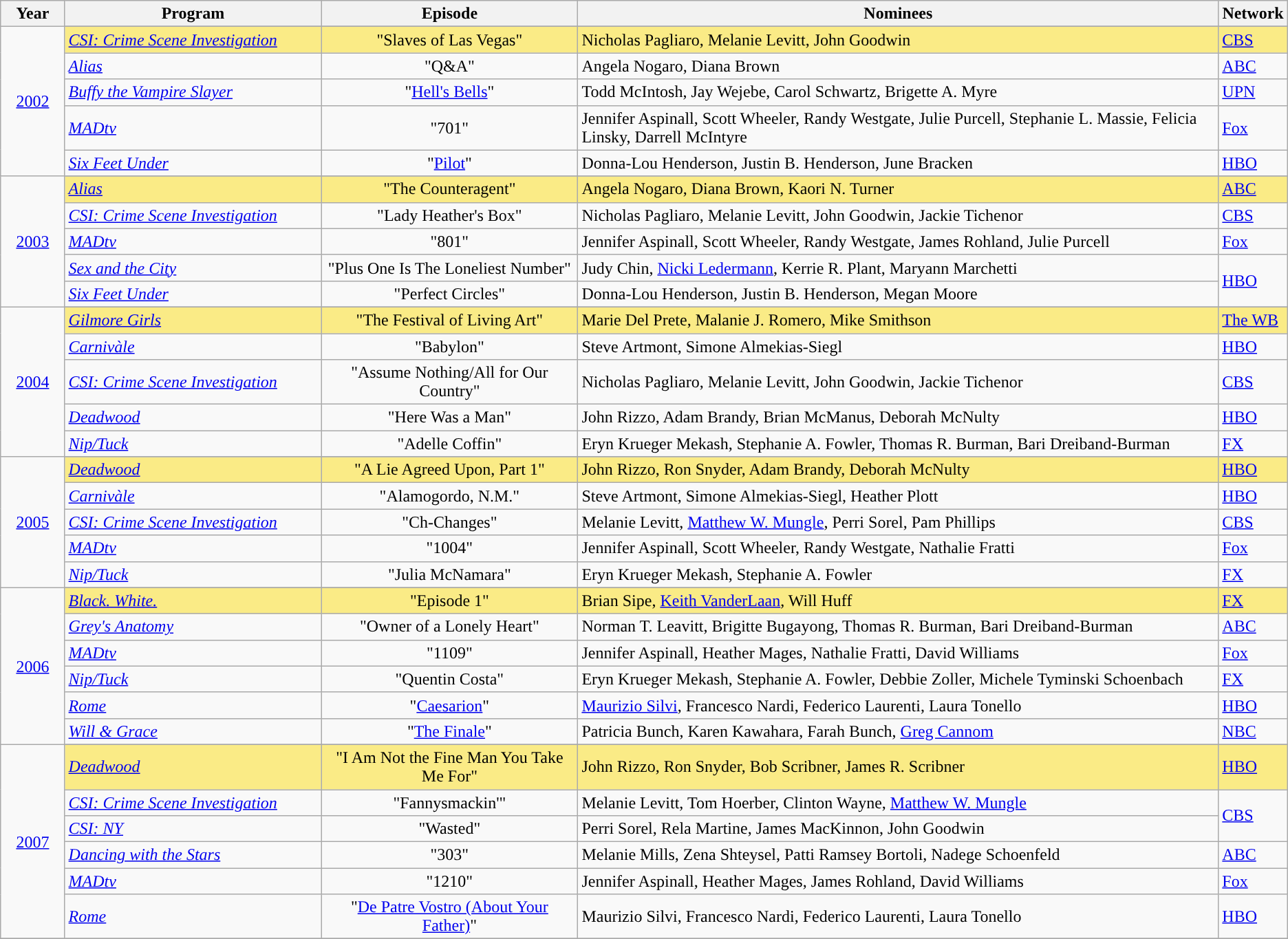<table class="wikitable">
<tr>
<th width="5%">Year</th>
<th width="20%">Program</th>
<th width="20%">Episode</th>
<th width="50%">Nominees</th>
<th width="5%">Network</th>
</tr>
<tr>
<td rowspan="6" style="text-align:center;"><a href='#'>2002</a><br></td>
</tr>
<tr style="background:#FAEB86;">
<td><em><a href='#'>CSI: Crime Scene Investigation</a></em></td>
<td align=center>"Slaves of Las Vegas"</td>
<td>Nicholas Pagliaro, Melanie Levitt, John Goodwin</td>
<td><a href='#'>CBS</a></td>
</tr>
<tr>
<td><em><a href='#'>Alias</a></em></td>
<td align=center>"Q&A"</td>
<td>Angela Nogaro, Diana Brown</td>
<td><a href='#'>ABC</a></td>
</tr>
<tr>
<td><em><a href='#'>Buffy the Vampire Slayer</a></em></td>
<td align=center>"<a href='#'>Hell's Bells</a>"</td>
<td>Todd McIntosh, Jay Wejebe, Carol Schwartz, Brigette A. Myre</td>
<td><a href='#'>UPN</a></td>
</tr>
<tr>
<td><em><a href='#'>MADtv</a></em></td>
<td align=center>"701"</td>
<td>Jennifer Aspinall, Scott Wheeler, Randy Westgate, Julie Purcell, Stephanie L. Massie, Felicia Linsky, Darrell McIntyre</td>
<td><a href='#'>Fox</a></td>
</tr>
<tr>
<td><em><a href='#'>Six Feet Under</a></em></td>
<td align=center>"<a href='#'>Pilot</a>"</td>
<td>Donna-Lou Henderson, Justin B. Henderson, June Bracken</td>
<td><a href='#'>HBO</a></td>
</tr>
<tr>
<td rowspan="6" style="text-align:center;"><a href='#'>2003</a><br></td>
</tr>
<tr style="background:#FAEB86;">
<td><em><a href='#'>Alias</a></em></td>
<td align=center>"The Counteragent"</td>
<td>Angela Nogaro, Diana Brown, Kaori N. Turner</td>
<td><a href='#'>ABC</a></td>
</tr>
<tr>
<td><em><a href='#'>CSI: Crime Scene Investigation</a></em></td>
<td align=center>"Lady Heather's Box"</td>
<td>Nicholas Pagliaro, Melanie Levitt, John Goodwin, Jackie Tichenor</td>
<td><a href='#'>CBS</a></td>
</tr>
<tr>
<td><em><a href='#'>MADtv</a></em></td>
<td align=center>"801"</td>
<td>Jennifer Aspinall, Scott Wheeler, Randy Westgate, James Rohland, Julie Purcell</td>
<td><a href='#'>Fox</a></td>
</tr>
<tr>
<td><em><a href='#'>Sex and the City</a></em></td>
<td align=center>"Plus One Is The Loneliest Number"</td>
<td>Judy Chin, <a href='#'>Nicki Ledermann</a>, Kerrie R. Plant, Maryann Marchetti</td>
<td rowspan=2><a href='#'>HBO</a></td>
</tr>
<tr>
<td><em><a href='#'>Six Feet Under</a></em></td>
<td align=center>"Perfect Circles"</td>
<td>Donna-Lou Henderson, Justin B. Henderson, Megan Moore</td>
</tr>
<tr>
<td rowspan="6" style="text-align:center;"><a href='#'>2004</a><br></td>
</tr>
<tr style="background:#FAEB86;">
<td><em><a href='#'>Gilmore Girls</a></em></td>
<td align=center>"The Festival of Living Art"</td>
<td>Marie Del Prete, Malanie J. Romero, Mike Smithson</td>
<td><a href='#'>The WB</a></td>
</tr>
<tr>
<td><em><a href='#'>Carnivàle</a></em></td>
<td align=center>"Babylon"</td>
<td>Steve Artmont, Simone Almekias-Siegl</td>
<td><a href='#'>HBO</a></td>
</tr>
<tr>
<td><em><a href='#'>CSI: Crime Scene Investigation</a></em></td>
<td align=center>"Assume Nothing/All for Our Country"</td>
<td>Nicholas Pagliaro, Melanie Levitt, John Goodwin, Jackie Tichenor</td>
<td><a href='#'>CBS</a></td>
</tr>
<tr>
<td><em><a href='#'>Deadwood</a></em></td>
<td align=center>"Here Was a Man"</td>
<td>John Rizzo, Adam Brandy, Brian McManus, Deborah McNulty</td>
<td><a href='#'>HBO</a></td>
</tr>
<tr>
<td><em><a href='#'>Nip/Tuck</a></em></td>
<td align=center>"Adelle Coffin"</td>
<td>Eryn Krueger Mekash, Stephanie A. Fowler, Thomas R. Burman, Bari Dreiband-Burman</td>
<td><a href='#'>FX</a></td>
</tr>
<tr>
<td rowspan="6" style="text-align:center;"><a href='#'>2005</a><br></td>
</tr>
<tr style="background:#FAEB86;">
<td><em><a href='#'>Deadwood</a></em></td>
<td align=center>"A Lie Agreed Upon, Part 1"</td>
<td>John Rizzo, Ron Snyder, Adam Brandy, Deborah McNulty</td>
<td><a href='#'>HBO</a></td>
</tr>
<tr>
<td><em><a href='#'>Carnivàle</a></em></td>
<td align=center>"Alamogordo, N.M."</td>
<td>Steve Artmont, Simone Almekias-Siegl, Heather Plott</td>
<td><a href='#'>HBO</a></td>
</tr>
<tr>
<td><em><a href='#'>CSI: Crime Scene Investigation</a></em></td>
<td align=center>"Ch-Changes"</td>
<td>Melanie Levitt, <a href='#'>Matthew W. Mungle</a>, Perri Sorel, Pam Phillips</td>
<td><a href='#'>CBS</a></td>
</tr>
<tr>
<td><em><a href='#'>MADtv</a></em></td>
<td align=center>"1004"</td>
<td>Jennifer Aspinall, Scott Wheeler, Randy Westgate, Nathalie Fratti</td>
<td><a href='#'>Fox</a></td>
</tr>
<tr>
<td><em><a href='#'>Nip/Tuck</a></em></td>
<td align=center>"Julia McNamara"</td>
<td>Eryn Krueger Mekash, Stephanie A. Fowler</td>
<td><a href='#'>FX</a></td>
</tr>
<tr>
<td rowspan="7" style="text-align:center;"><a href='#'>2006</a><br></td>
</tr>
<tr style="background:#FAEB86;">
<td><em><a href='#'>Black. White.</a></em></td>
<td align=center>"Episode 1"</td>
<td>Brian Sipe, <a href='#'>Keith VanderLaan</a>, Will Huff</td>
<td><a href='#'>FX</a></td>
</tr>
<tr>
<td><em><a href='#'>Grey's Anatomy</a></em></td>
<td align=center>"Owner of a Lonely Heart"</td>
<td>Norman T. Leavitt, Brigitte Bugayong, Thomas R. Burman, Bari Dreiband-Burman</td>
<td><a href='#'>ABC</a></td>
</tr>
<tr>
<td><em><a href='#'>MADtv</a></em></td>
<td align=center>"1109"</td>
<td>Jennifer Aspinall, Heather Mages, Nathalie Fratti, David Williams</td>
<td><a href='#'>Fox</a></td>
</tr>
<tr>
<td><em><a href='#'>Nip/Tuck</a></em></td>
<td align=center>"Quentin Costa"</td>
<td>Eryn Krueger Mekash, Stephanie A. Fowler, Debbie Zoller, Michele Tyminski Schoenbach</td>
<td><a href='#'>FX</a></td>
</tr>
<tr>
<td><em><a href='#'>Rome</a></em></td>
<td align=center>"<a href='#'>Caesarion</a>"</td>
<td><a href='#'>Maurizio Silvi</a>, Francesco Nardi, Federico Laurenti, Laura Tonello</td>
<td><a href='#'>HBO</a></td>
</tr>
<tr>
<td><em><a href='#'>Will & Grace</a></em></td>
<td align=center>"<a href='#'>The Finale</a>"</td>
<td>Patricia Bunch, Karen Kawahara, Farah Bunch, <a href='#'>Greg Cannom</a></td>
<td><a href='#'>NBC</a></td>
</tr>
<tr>
<td rowspan="7" style="text-align:center;"><a href='#'>2007</a><br></td>
</tr>
<tr style="background:#FAEB86;">
<td><em><a href='#'>Deadwood</a></em></td>
<td align=center>"I Am Not the Fine Man You Take Me For"</td>
<td>John Rizzo, Ron Snyder, Bob Scribner, James R. Scribner</td>
<td><a href='#'>HBO</a></td>
</tr>
<tr>
<td><em><a href='#'>CSI: Crime Scene Investigation</a></em></td>
<td align=center>"Fannysmackin'"</td>
<td>Melanie Levitt, Tom Hoerber, Clinton Wayne, <a href='#'>Matthew W. Mungle</a></td>
<td rowspan=2><a href='#'>CBS</a></td>
</tr>
<tr>
<td><em><a href='#'>CSI: NY</a></em></td>
<td align=center>"Wasted"</td>
<td>Perri Sorel, Rela Martine, James MacKinnon, John Goodwin</td>
</tr>
<tr>
<td><em><a href='#'>Dancing with the Stars</a></em></td>
<td align=center>"303"</td>
<td>Melanie Mills, Zena Shteysel, Patti Ramsey Bortoli, Nadege Schoenfeld</td>
<td><a href='#'>ABC</a></td>
</tr>
<tr>
<td><em><a href='#'>MADtv</a></em></td>
<td align=center>"1210"</td>
<td>Jennifer Aspinall, Heather Mages, James Rohland, David Williams</td>
<td><a href='#'>Fox</a></td>
</tr>
<tr>
<td><em><a href='#'>Rome</a></em></td>
<td align=center>"<a href='#'>De Patre Vostro (About Your Father)</a>"</td>
<td>Maurizio Silvi, Francesco Nardi, Federico Laurenti, Laura Tonello</td>
<td><a href='#'>HBO</a></td>
</tr>
<tr>
</tr>
</table>
